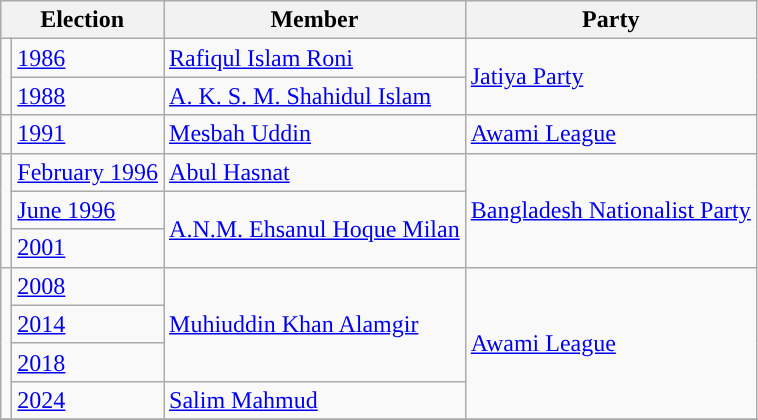<table class="wikitable">
<tr>
<th colspan="2">Election</th>
<th>Member</th>
<th>Party</th>
</tr>
<tr>
<td rowspan="2" style="background-color:"></td>
<td><a href='#'>1986</a></td>
<td><a href='#'>Rafiqul Islam Roni</a></td>
<td rowspan="2"><a href='#'>Jatiya Party</a></td>
</tr>
<tr>
<td><a href='#'>1988</a></td>
<td><a href='#'>A. K. S. M. Shahidul Islam</a></td>
</tr>
<tr>
<td style="background-color:"></td>
<td><a href='#'>1991</a></td>
<td><a href='#'>Mesbah Uddin</a></td>
<td><a href='#'>Awami League</a></td>
</tr>
<tr>
<td rowspan="3" style="background-color:"></td>
<td><a href='#'>February 1996</a></td>
<td><a href='#'>Abul Hasnat</a></td>
<td rowspan="3"><a href='#'>Bangladesh Nationalist Party</a></td>
</tr>
<tr>
<td><a href='#'>June 1996</a></td>
<td rowspan="2"><a href='#'>A.N.M. Ehsanul Hoque Milan</a></td>
</tr>
<tr>
<td><a href='#'>2001</a></td>
</tr>
<tr>
<td rowspan="4" style="background-color:"></td>
<td><a href='#'>2008</a></td>
<td rowspan="3"><a href='#'>Muhiuddin Khan Alamgir</a></td>
<td rowspan="4"><a href='#'>Awami League</a></td>
</tr>
<tr>
<td><a href='#'>2014</a></td>
</tr>
<tr>
<td><a href='#'>2018</a></td>
</tr>
<tr>
<td><a href='#'>2024</a></td>
<td><a href='#'>Salim Mahmud</a></td>
</tr>
<tr>
</tr>
</table>
